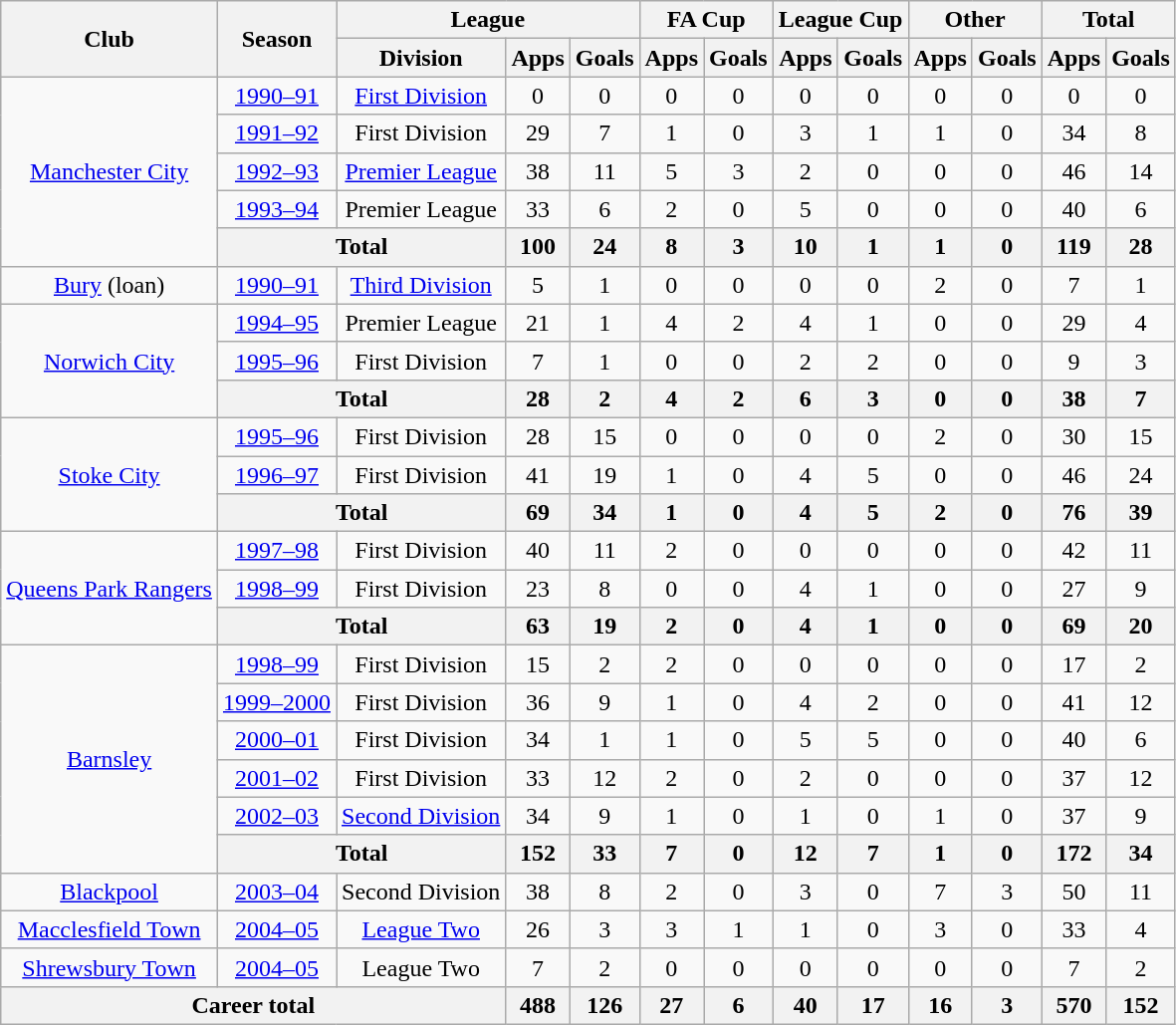<table class="wikitable" style="text-align:center">
<tr>
<th rowspan="2">Club</th>
<th rowspan="2">Season</th>
<th colspan="3">League</th>
<th colspan="2">FA Cup</th>
<th colspan="2">League Cup</th>
<th colspan="2">Other</th>
<th colspan="2">Total</th>
</tr>
<tr>
<th>Division</th>
<th>Apps</th>
<th>Goals</th>
<th>Apps</th>
<th>Goals</th>
<th>Apps</th>
<th>Goals</th>
<th>Apps</th>
<th>Goals</th>
<th>Apps</th>
<th>Goals</th>
</tr>
<tr>
<td rowspan="5"><a href='#'>Manchester City</a></td>
<td><a href='#'>1990–91</a></td>
<td><a href='#'>First Division</a></td>
<td>0</td>
<td>0</td>
<td>0</td>
<td>0</td>
<td>0</td>
<td>0</td>
<td>0</td>
<td>0</td>
<td>0</td>
<td>0</td>
</tr>
<tr>
<td><a href='#'>1991–92</a></td>
<td>First Division</td>
<td>29</td>
<td>7</td>
<td>1</td>
<td>0</td>
<td>3</td>
<td>1</td>
<td>1</td>
<td>0</td>
<td>34</td>
<td>8</td>
</tr>
<tr>
<td><a href='#'>1992–93</a></td>
<td><a href='#'>Premier League</a></td>
<td>38</td>
<td>11</td>
<td>5</td>
<td>3</td>
<td>2</td>
<td>0</td>
<td>0</td>
<td>0</td>
<td>46</td>
<td>14</td>
</tr>
<tr>
<td><a href='#'>1993–94</a></td>
<td>Premier League</td>
<td>33</td>
<td>6</td>
<td>2</td>
<td>0</td>
<td>5</td>
<td>0</td>
<td>0</td>
<td>0</td>
<td>40</td>
<td>6</td>
</tr>
<tr>
<th colspan="2">Total</th>
<th>100</th>
<th>24</th>
<th>8</th>
<th>3</th>
<th>10</th>
<th>1</th>
<th>1</th>
<th>0</th>
<th>119</th>
<th>28</th>
</tr>
<tr>
<td><a href='#'>Bury</a> (loan)</td>
<td><a href='#'>1990–91</a></td>
<td><a href='#'>Third Division</a></td>
<td>5</td>
<td>1</td>
<td>0</td>
<td>0</td>
<td>0</td>
<td>0</td>
<td>2</td>
<td>0</td>
<td>7</td>
<td>1</td>
</tr>
<tr>
<td rowspan="3"><a href='#'>Norwich City</a></td>
<td><a href='#'>1994–95</a></td>
<td>Premier League</td>
<td>21</td>
<td>1</td>
<td>4</td>
<td>2</td>
<td>4</td>
<td>1</td>
<td>0</td>
<td>0</td>
<td>29</td>
<td>4</td>
</tr>
<tr>
<td><a href='#'>1995–96</a></td>
<td>First Division</td>
<td>7</td>
<td>1</td>
<td>0</td>
<td>0</td>
<td>2</td>
<td>2</td>
<td>0</td>
<td>0</td>
<td>9</td>
<td>3</td>
</tr>
<tr>
<th colspan="2">Total</th>
<th>28</th>
<th>2</th>
<th>4</th>
<th>2</th>
<th>6</th>
<th>3</th>
<th>0</th>
<th>0</th>
<th>38</th>
<th>7</th>
</tr>
<tr>
<td rowspan="3"><a href='#'>Stoke City</a></td>
<td><a href='#'>1995–96</a></td>
<td>First Division</td>
<td>28</td>
<td>15</td>
<td>0</td>
<td>0</td>
<td>0</td>
<td>0</td>
<td>2</td>
<td>0</td>
<td>30</td>
<td>15</td>
</tr>
<tr>
<td><a href='#'>1996–97</a></td>
<td>First Division</td>
<td>41</td>
<td>19</td>
<td>1</td>
<td>0</td>
<td>4</td>
<td>5</td>
<td>0</td>
<td>0</td>
<td>46</td>
<td>24</td>
</tr>
<tr>
<th colspan="2">Total</th>
<th>69</th>
<th>34</th>
<th>1</th>
<th>0</th>
<th>4</th>
<th>5</th>
<th>2</th>
<th>0</th>
<th>76</th>
<th>39</th>
</tr>
<tr>
<td rowspan="3"><a href='#'>Queens Park Rangers</a></td>
<td><a href='#'>1997–98</a></td>
<td>First Division</td>
<td>40</td>
<td>11</td>
<td>2</td>
<td>0</td>
<td>0</td>
<td>0</td>
<td>0</td>
<td>0</td>
<td>42</td>
<td>11</td>
</tr>
<tr>
<td><a href='#'>1998–99</a></td>
<td>First Division</td>
<td>23</td>
<td>8</td>
<td>0</td>
<td>0</td>
<td>4</td>
<td>1</td>
<td>0</td>
<td>0</td>
<td>27</td>
<td>9</td>
</tr>
<tr>
<th colspan="2">Total</th>
<th>63</th>
<th>19</th>
<th>2</th>
<th>0</th>
<th>4</th>
<th>1</th>
<th>0</th>
<th>0</th>
<th>69</th>
<th>20</th>
</tr>
<tr>
<td rowspan="6"><a href='#'>Barnsley</a></td>
<td><a href='#'>1998–99</a></td>
<td>First Division</td>
<td>15</td>
<td>2</td>
<td>2</td>
<td>0</td>
<td>0</td>
<td>0</td>
<td>0</td>
<td>0</td>
<td>17</td>
<td>2</td>
</tr>
<tr>
<td><a href='#'>1999–2000</a></td>
<td>First Division</td>
<td>36</td>
<td>9</td>
<td>1</td>
<td>0</td>
<td>4</td>
<td>2</td>
<td>0</td>
<td>0</td>
<td>41</td>
<td>12</td>
</tr>
<tr>
<td><a href='#'>2000–01</a></td>
<td>First Division</td>
<td>34</td>
<td>1</td>
<td>1</td>
<td>0</td>
<td>5</td>
<td>5</td>
<td>0</td>
<td>0</td>
<td>40</td>
<td>6</td>
</tr>
<tr>
<td><a href='#'>2001–02</a></td>
<td>First Division</td>
<td>33</td>
<td>12</td>
<td>2</td>
<td>0</td>
<td>2</td>
<td>0</td>
<td>0</td>
<td>0</td>
<td>37</td>
<td>12</td>
</tr>
<tr>
<td><a href='#'>2002–03</a></td>
<td><a href='#'>Second Division</a></td>
<td>34</td>
<td>9</td>
<td>1</td>
<td>0</td>
<td>1</td>
<td>0</td>
<td>1</td>
<td>0</td>
<td>37</td>
<td>9</td>
</tr>
<tr>
<th colspan="2">Total</th>
<th>152</th>
<th>33</th>
<th>7</th>
<th>0</th>
<th>12</th>
<th>7</th>
<th>1</th>
<th>0</th>
<th>172</th>
<th>34</th>
</tr>
<tr>
<td><a href='#'>Blackpool</a></td>
<td><a href='#'>2003–04</a></td>
<td>Second Division</td>
<td>38</td>
<td>8</td>
<td>2</td>
<td>0</td>
<td>3</td>
<td>0</td>
<td>7</td>
<td>3</td>
<td>50</td>
<td>11</td>
</tr>
<tr>
<td><a href='#'>Macclesfield Town</a></td>
<td><a href='#'>2004–05</a></td>
<td><a href='#'>League Two</a></td>
<td>26</td>
<td>3</td>
<td>3</td>
<td>1</td>
<td>1</td>
<td>0</td>
<td>3</td>
<td>0</td>
<td>33</td>
<td>4</td>
</tr>
<tr>
<td><a href='#'>Shrewsbury Town</a></td>
<td><a href='#'>2004–05</a></td>
<td>League Two</td>
<td>7</td>
<td>2</td>
<td>0</td>
<td>0</td>
<td>0</td>
<td>0</td>
<td>0</td>
<td>0</td>
<td>7</td>
<td>2</td>
</tr>
<tr>
<th colspan="3">Career total</th>
<th>488</th>
<th>126</th>
<th>27</th>
<th>6</th>
<th>40</th>
<th>17</th>
<th>16</th>
<th>3</th>
<th>570</th>
<th>152</th>
</tr>
</table>
